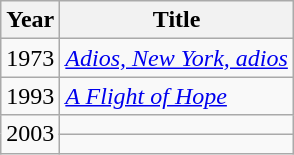<table class="wikitable">
<tr>
<th>Year</th>
<th>Title</th>
</tr>
<tr>
<td>1973</td>
<td><em><a href='#'>Adios, New York, adios</a></em></td>
</tr>
<tr>
<td>1993</td>
<td><em><a href='#'>A Flight of Hope</a></em></td>
</tr>
<tr>
<td rowspan="2">2003</td>
<td></td>
</tr>
<tr>
<td></td>
</tr>
</table>
